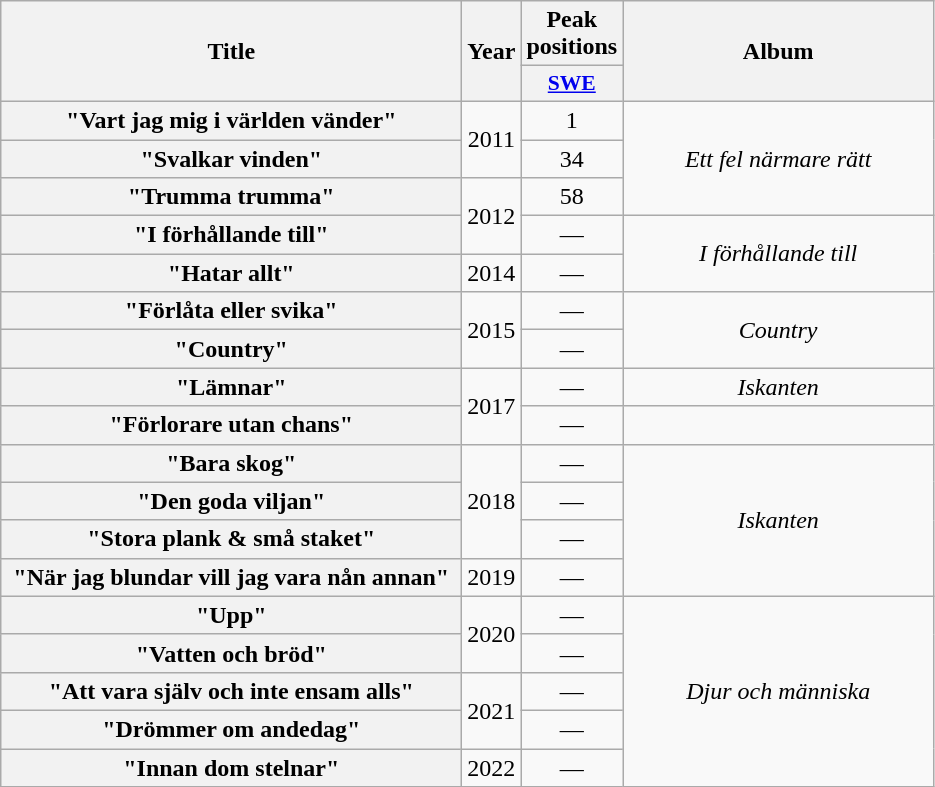<table class="wikitable plainrowheaders" style="text-align:center;">
<tr>
<th scope="col" rowspan="2" width="300">Title</th>
<th scope="col" rowspan="2" width="10">Year</th>
<th scope="col" colspan="1" width="20">Peak positions</th>
<th scope="col" rowspan="2" width="200">Album</th>
</tr>
<tr>
<th scope="col" style="width:3em;font-size:90%;"><a href='#'>SWE</a><br></th>
</tr>
<tr>
<th scope="row">"Vart jag mig i världen vänder"</th>
<td rowspan="2">2011</td>
<td>1</td>
<td rowspan="3"><em>Ett fel närmare rätt</em></td>
</tr>
<tr>
<th scope="row">"Svalkar vinden"</th>
<td>34</td>
</tr>
<tr>
<th scope="row">"Trumma trumma"</th>
<td rowspan="2">2012</td>
<td>58</td>
</tr>
<tr>
<th scope="row">"I förhållande till"</th>
<td>—</td>
<td rowspan="2"><em>I förhållande till</em></td>
</tr>
<tr>
<th scope="row">"Hatar allt"</th>
<td>2014</td>
<td>—</td>
</tr>
<tr>
<th scope="row">"Förlåta eller svika"</th>
<td rowspan="2">2015</td>
<td>—</td>
<td rowspan="2"><em>Country</em></td>
</tr>
<tr>
<th scope="row">"Country"<br></th>
<td>—</td>
</tr>
<tr>
<th scope="row">"Lämnar"</th>
<td rowspan="2">2017</td>
<td>—</td>
<td><em>Iskanten</em></td>
</tr>
<tr>
<th scope="row">"Förlorare utan chans"<br></th>
<td>—</td>
<td></td>
</tr>
<tr>
<th scope="row">"Bara skog"</th>
<td rowspan="3">2018</td>
<td>—</td>
<td rowspan="4"><em>Iskanten</em></td>
</tr>
<tr>
<th scope="row">"Den goda viljan"</th>
<td>—</td>
</tr>
<tr>
<th scope="row">"Stora plank & små staket"</th>
<td>—</td>
</tr>
<tr>
<th scope="row">"När jag blundar vill jag vara nån annan"</th>
<td>2019</td>
<td>—</td>
</tr>
<tr>
<th scope="row">"Upp"</th>
<td rowspan="2">2020</td>
<td>—</td>
<td rowspan="5"><em>Djur och människa</em></td>
</tr>
<tr>
<th scope="row">"Vatten och bröd"</th>
<td>—</td>
</tr>
<tr>
<th scope="row">"Att vara själv och inte ensam alls"</th>
<td rowspan="2">2021</td>
<td>—</td>
</tr>
<tr>
<th scope="row">"Drömmer om andedag"</th>
<td>—</td>
</tr>
<tr>
<th scope="row">"Innan dom stelnar"</th>
<td>2022</td>
<td>—</td>
</tr>
</table>
